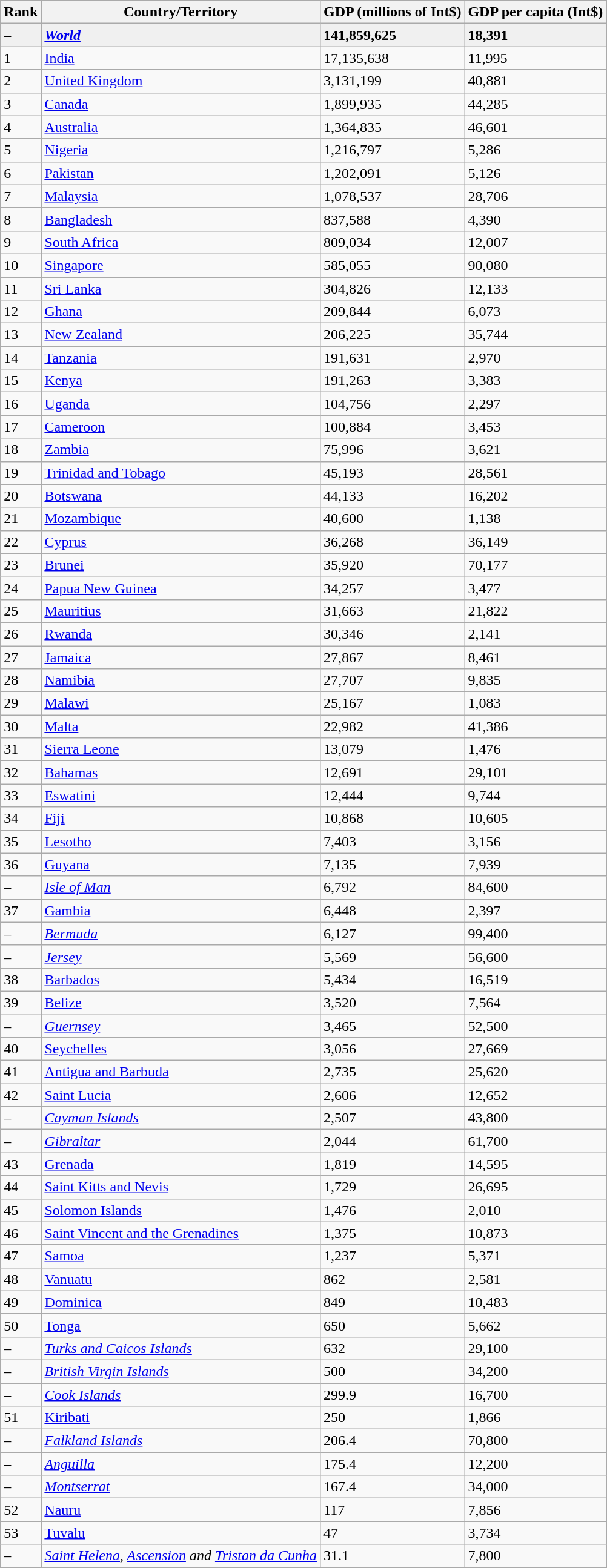<table class="wikitable sortable">
<tr>
<th data-sort-type="number">Rank</th>
<th>Country/Territory</th>
<th data-sort-type="number">GDP (millions of Int$)</th>
<th data-sort-type="number">GDP per capita (Int$)</th>
</tr>
<tr style="font-weight:bold;background:#f0f0f0">
<td>–</td>
<td> <em><a href='#'>World</a></em></td>
<td>141,859,625</td>
<td>18,391</td>
</tr>
<tr>
<td>1</td>
<td> <a href='#'>India</a></td>
<td>17,135,638</td>
<td>11,995</td>
</tr>
<tr>
<td>2</td>
<td> <a href='#'>United Kingdom</a></td>
<td>3,131,199</td>
<td>40,881</td>
</tr>
<tr>
<td>3</td>
<td> <a href='#'>Canada</a></td>
<td>1,899,935</td>
<td>44,285</td>
</tr>
<tr>
<td>4</td>
<td> <a href='#'>Australia</a></td>
<td>1,364,835</td>
<td>46,601</td>
</tr>
<tr>
<td>5</td>
<td> <a href='#'>Nigeria</a></td>
<td>1,216,797</td>
<td>5,286</td>
</tr>
<tr>
<td>6</td>
<td> <a href='#'>Pakistan</a></td>
<td>1,202,091</td>
<td>5,126</td>
</tr>
<tr>
<td>7</td>
<td> <a href='#'>Malaysia</a></td>
<td>1,078,537</td>
<td>28,706</td>
</tr>
<tr>
<td>8</td>
<td> <a href='#'>Bangladesh</a></td>
<td>837,588</td>
<td>4,390</td>
</tr>
<tr>
<td>9</td>
<td> <a href='#'>South Africa</a></td>
<td>809,034</td>
<td>12,007</td>
</tr>
<tr>
<td>10</td>
<td> <a href='#'>Singapore</a></td>
<td>585,055</td>
<td>90,080</td>
</tr>
<tr>
<td>11</td>
<td> <a href='#'>Sri Lanka</a></td>
<td>304,826</td>
<td>12,133</td>
</tr>
<tr>
<td>12</td>
<td> <a href='#'>Ghana</a></td>
<td>209,844</td>
<td>6,073</td>
</tr>
<tr>
<td>13</td>
<td> <a href='#'>New Zealand</a></td>
<td>206,225</td>
<td>35,744</td>
</tr>
<tr>
<td>14</td>
<td> <a href='#'>Tanzania</a></td>
<td>191,631</td>
<td>2,970</td>
</tr>
<tr>
<td>15</td>
<td> <a href='#'>Kenya</a></td>
<td>191,263</td>
<td>3,383</td>
</tr>
<tr>
<td>16</td>
<td> <a href='#'>Uganda</a></td>
<td>104,756</td>
<td>2,297</td>
</tr>
<tr>
<td>17</td>
<td> <a href='#'>Cameroon</a></td>
<td>100,884</td>
<td>3,453</td>
</tr>
<tr>
<td>18</td>
<td> <a href='#'>Zambia</a></td>
<td>75,996</td>
<td>3,621</td>
</tr>
<tr>
<td>19</td>
<td> <a href='#'>Trinidad and Tobago</a></td>
<td>45,193</td>
<td>28,561</td>
</tr>
<tr>
<td>20</td>
<td> <a href='#'>Botswana</a></td>
<td>44,133</td>
<td>16,202</td>
</tr>
<tr>
<td>21</td>
<td> <a href='#'>Mozambique</a></td>
<td>40,600</td>
<td>1,138</td>
</tr>
<tr>
<td>22</td>
<td> <a href='#'>Cyprus</a></td>
<td>36,268</td>
<td>36,149</td>
</tr>
<tr>
<td>23</td>
<td> <a href='#'>Brunei</a></td>
<td>35,920</td>
<td>70,177</td>
</tr>
<tr>
<td>24</td>
<td> <a href='#'>Papua New Guinea</a></td>
<td>34,257</td>
<td>3,477</td>
</tr>
<tr>
<td>25</td>
<td> <a href='#'>Mauritius</a></td>
<td>31,663</td>
<td>21,822</td>
</tr>
<tr>
<td>26</td>
<td> <a href='#'>Rwanda</a></td>
<td>30,346</td>
<td>2,141</td>
</tr>
<tr>
<td>27</td>
<td> <a href='#'>Jamaica</a></td>
<td>27,867</td>
<td>8,461</td>
</tr>
<tr>
<td>28</td>
<td> <a href='#'>Namibia</a></td>
<td>27,707</td>
<td>9,835</td>
</tr>
<tr>
<td>29</td>
<td> <a href='#'>Malawi</a></td>
<td>25,167</td>
<td>1,083</td>
</tr>
<tr>
<td>30</td>
<td> <a href='#'>Malta</a></td>
<td>22,982</td>
<td>41,386</td>
</tr>
<tr>
<td>31</td>
<td> <a href='#'>Sierra Leone</a></td>
<td>13,079</td>
<td>1,476</td>
</tr>
<tr>
<td>32</td>
<td> <a href='#'>Bahamas</a></td>
<td>12,691</td>
<td>29,101</td>
</tr>
<tr>
<td>33</td>
<td> <a href='#'>Eswatini</a></td>
<td>12,444</td>
<td>9,744</td>
</tr>
<tr>
<td>34</td>
<td> <a href='#'>Fiji</a></td>
<td>10,868</td>
<td>10,605</td>
</tr>
<tr>
<td>35</td>
<td> <a href='#'>Lesotho</a></td>
<td>7,403</td>
<td>3,156</td>
</tr>
<tr>
<td>36</td>
<td> <a href='#'>Guyana</a></td>
<td>7,135</td>
<td>7,939</td>
</tr>
<tr>
<td>–</td>
<td><em>  <a href='#'>Isle of Man</a></em></td>
<td>6,792</td>
<td>84,600</td>
</tr>
<tr>
<td>37</td>
<td> <a href='#'>Gambia</a></td>
<td>6,448</td>
<td>2,397</td>
</tr>
<tr>
<td>–</td>
<td><em>  <a href='#'>Bermuda</a></em></td>
<td>6,127</td>
<td>99,400</td>
</tr>
<tr>
<td>–</td>
<td><em>  <a href='#'>Jersey</a></em></td>
<td>5,569</td>
<td>56,600</td>
</tr>
<tr>
<td>38</td>
<td> <a href='#'>Barbados</a></td>
<td>5,434</td>
<td>16,519</td>
</tr>
<tr>
<td>39</td>
<td> <a href='#'>Belize</a></td>
<td>3,520</td>
<td>7,564</td>
</tr>
<tr>
<td>–</td>
<td><em>  <a href='#'>Guernsey</a></em></td>
<td>3,465</td>
<td>52,500</td>
</tr>
<tr>
<td>40</td>
<td> <a href='#'>Seychelles</a></td>
<td>3,056</td>
<td>27,669</td>
</tr>
<tr>
<td>41</td>
<td> <a href='#'>Antigua and Barbuda</a></td>
<td>2,735</td>
<td>25,620</td>
</tr>
<tr>
<td>42</td>
<td> <a href='#'>Saint Lucia</a></td>
<td>2,606</td>
<td>12,652</td>
</tr>
<tr>
<td>–</td>
<td><em>  <a href='#'>Cayman Islands</a></em></td>
<td>2,507</td>
<td>43,800</td>
</tr>
<tr>
<td>–</td>
<td><em>  <a href='#'>Gibraltar</a></em></td>
<td>2,044</td>
<td>61,700</td>
</tr>
<tr>
<td>43</td>
<td> <a href='#'>Grenada</a></td>
<td>1,819</td>
<td>14,595</td>
</tr>
<tr>
<td>44</td>
<td> <a href='#'>Saint Kitts and Nevis</a></td>
<td>1,729</td>
<td>26,695</td>
</tr>
<tr>
<td>45</td>
<td> <a href='#'>Solomon Islands</a></td>
<td>1,476</td>
<td>2,010</td>
</tr>
<tr>
<td>46</td>
<td> <a href='#'>Saint Vincent and the Grenadines</a></td>
<td>1,375</td>
<td>10,873</td>
</tr>
<tr>
<td>47</td>
<td> <a href='#'>Samoa</a></td>
<td>1,237</td>
<td>5,371</td>
</tr>
<tr>
<td>48</td>
<td> <a href='#'>Vanuatu</a></td>
<td>862</td>
<td>2,581</td>
</tr>
<tr>
<td>49</td>
<td> <a href='#'>Dominica</a></td>
<td>849</td>
<td>10,483</td>
</tr>
<tr>
<td>50</td>
<td> <a href='#'>Tonga</a></td>
<td>650</td>
<td>5,662</td>
</tr>
<tr>
<td>–</td>
<td><em>  <a href='#'>Turks and Caicos Islands</a></em></td>
<td>632</td>
<td>29,100</td>
</tr>
<tr>
<td>–</td>
<td><em>  <a href='#'>British Virgin Islands</a></em></td>
<td>500</td>
<td>34,200</td>
</tr>
<tr>
<td>–</td>
<td><em>  <a href='#'>Cook Islands</a></em></td>
<td>299.9</td>
<td>16,700</td>
</tr>
<tr>
<td>51</td>
<td> <a href='#'>Kiribati</a></td>
<td>250</td>
<td>1,866</td>
</tr>
<tr>
<td>–</td>
<td><em>  <a href='#'>Falkland Islands</a></em></td>
<td>206.4</td>
<td>70,800</td>
</tr>
<tr>
<td>–</td>
<td><em>  <a href='#'>Anguilla</a></em></td>
<td>175.4</td>
<td>12,200</td>
</tr>
<tr>
<td>–</td>
<td><em>  <a href='#'>Montserrat</a></em></td>
<td>167.4</td>
<td>34,000</td>
</tr>
<tr>
<td>52</td>
<td> <a href='#'>Nauru</a></td>
<td>117</td>
<td>7,856</td>
</tr>
<tr>
<td>53</td>
<td> <a href='#'>Tuvalu</a></td>
<td>47</td>
<td>3,734</td>
</tr>
<tr>
<td>–</td>
<td><em>    <a href='#'>Saint Helena</a>, <a href='#'>Ascension</a> and <a href='#'>Tristan da Cunha</a></em></td>
<td>31.1</td>
<td>7,800</td>
</tr>
<tr>
</tr>
</table>
